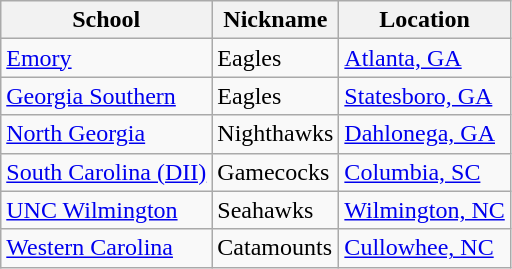<table class="wikitable sortable">
<tr>
<th>School</th>
<th>Nickname</th>
<th>Location</th>
</tr>
<tr>
<td><a href='#'>Emory</a></td>
<td>Eagles</td>
<td><a href='#'>Atlanta, GA</a></td>
</tr>
<tr>
<td><a href='#'>Georgia Southern</a></td>
<td>Eagles</td>
<td><a href='#'>Statesboro, GA</a></td>
</tr>
<tr>
<td><a href='#'>North Georgia</a></td>
<td>Nighthawks</td>
<td><a href='#'>Dahlonega, GA</a></td>
</tr>
<tr>
<td><a href='#'>South Carolina (DII)</a></td>
<td>Gamecocks</td>
<td><a href='#'>Columbia, SC</a></td>
</tr>
<tr>
<td><a href='#'>UNC Wilmington</a></td>
<td>Seahawks</td>
<td><a href='#'>Wilmington, NC</a></td>
</tr>
<tr>
<td><a href='#'>Western Carolina</a></td>
<td>Catamounts</td>
<td><a href='#'>Cullowhee, NC</a></td>
</tr>
</table>
